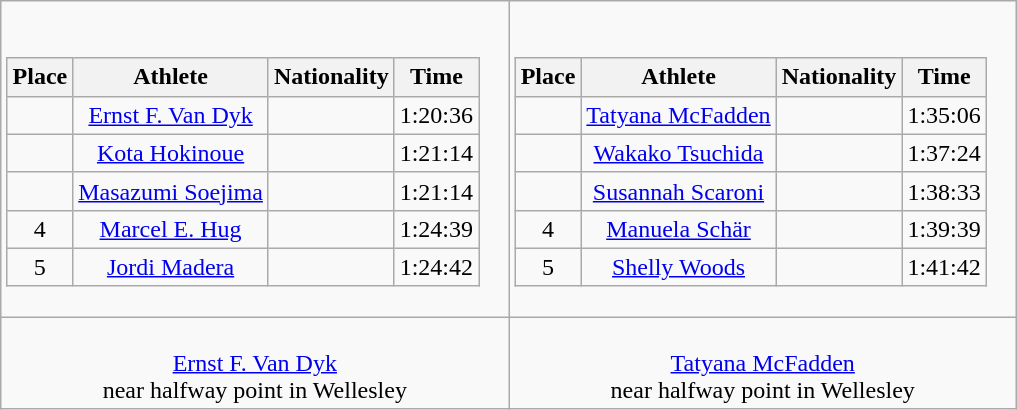<table class="wikitable">
<tr valign=top>
<td><br><table class="wikitable sortable">
<tr>
<th>Place</th>
<th>Athlete</th>
<th>Nationality</th>
<th>Time</th>
</tr>
<tr align=center>
<td></td>
<td><a href='#'>Ernst F. Van Dyk</a></td>
<td align=left></td>
<td>1:20:36</td>
</tr>
<tr align=center>
<td></td>
<td><a href='#'>Kota Hokinoue</a></td>
<td align=left></td>
<td>1:21:14</td>
</tr>
<tr align=center>
<td></td>
<td><a href='#'>Masazumi Soejima</a></td>
<td align=left></td>
<td>1:21:14</td>
</tr>
<tr align=center>
<td>4</td>
<td><a href='#'>Marcel E. Hug</a></td>
<td align=left></td>
<td>1:24:39</td>
</tr>
<tr align=center>
<td>5</td>
<td><a href='#'>Jordi Madera</a></td>
<td align="left"></td>
<td>1:24:42</td>
</tr>
</table>
</td>
<td><br><table class="wikitable sortable">
<tr>
<th>Place</th>
<th>Athlete</th>
<th>Nationality</th>
<th>Time</th>
</tr>
<tr align=center>
<td></td>
<td><a href='#'>Tatyana McFadden</a></td>
<td align=left></td>
<td>1:35:06</td>
</tr>
<tr align=center>
<td></td>
<td><a href='#'>Wakako Tsuchida</a></td>
<td align=left></td>
<td>1:37:24</td>
</tr>
<tr align=center>
<td></td>
<td><a href='#'>Susannah Scaroni</a></td>
<td align=left></td>
<td>1:38:33</td>
</tr>
<tr align=center>
<td>4</td>
<td><a href='#'>Manuela Schär</a></td>
<td align=left></td>
<td>1:39:39</td>
</tr>
<tr align=center>
<td>5</td>
<td><a href='#'>Shelly Woods</a></td>
<td align=left></td>
<td>1:41:42</td>
</tr>
</table>
</td>
</tr>
<tr valign=top align=center>
<td><br><a href='#'>Ernst F. Van Dyk</a><br>near halfway point in Wellesley</td>
<td><br><a href='#'>Tatyana McFadden</a><br>near halfway point in Wellesley</td>
</tr>
</table>
